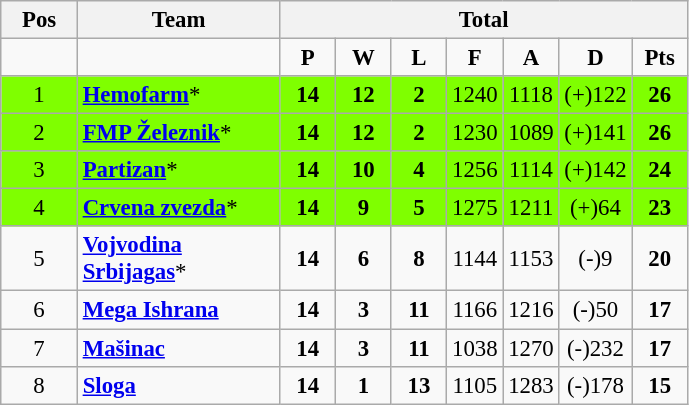<table class="wikitable sortable" style="text-align: center; font-size:95%">
<tr>
<th width="44">Pos</th>
<th width="128">Team</th>
<th colspan=7>Total</th>
</tr>
<tr>
<td></td>
<td></td>
<td width="30"><strong>P</strong></td>
<td width="30"><strong>W</strong></td>
<td width="30"><strong>L</strong></td>
<td width="30"><strong>F</strong></td>
<td width="30"><strong>A</strong></td>
<td width="30"><strong>D</strong></td>
<td width="30"><strong>Pts</strong></td>
</tr>
<tr bgcolor="#7fff00">
<td>1</td>
<td align="left"><strong><a href='#'>Hemofarm</a></strong>*</td>
<td><strong>14</strong></td>
<td><strong>12</strong></td>
<td><strong>2</strong></td>
<td>1240</td>
<td>1118</td>
<td>(+)122</td>
<td><strong>26</strong></td>
</tr>
<tr bgcolor="#7fff00">
<td>2</td>
<td align="left"><strong><a href='#'>FMP Železnik</a></strong>*</td>
<td><strong>14</strong></td>
<td><strong>12</strong></td>
<td><strong>2</strong></td>
<td>1230</td>
<td>1089</td>
<td>(+)141</td>
<td><strong>26</strong></td>
</tr>
<tr bgcolor="#7fff00">
<td>3</td>
<td align="left"><strong><a href='#'>Partizan</a></strong>*</td>
<td><strong>14</strong></td>
<td><strong>10</strong></td>
<td><strong>4</strong></td>
<td>1256</td>
<td>1114</td>
<td>(+)142</td>
<td><strong>24</strong></td>
</tr>
<tr bgcolor="#7fff00">
<td>4</td>
<td align="left"><strong><a href='#'>Crvena zvezda</a></strong>*</td>
<td><strong>14</strong></td>
<td><strong>9</strong></td>
<td><strong>5</strong></td>
<td>1275</td>
<td>1211</td>
<td>(+)64</td>
<td><strong>23</strong></td>
</tr>
<tr>
<td>5</td>
<td align="left"><strong><a href='#'>Vojvodina Srbijagas</a></strong>*</td>
<td><strong>14</strong></td>
<td><strong>6</strong></td>
<td><strong>8</strong></td>
<td>1144</td>
<td>1153</td>
<td>(-)9</td>
<td><strong>20</strong></td>
</tr>
<tr>
<td>6</td>
<td align="left"><strong><a href='#'>Mega Ishrana</a></strong></td>
<td><strong>14</strong></td>
<td><strong>3</strong></td>
<td><strong>11</strong></td>
<td>1166</td>
<td>1216</td>
<td>(-)50</td>
<td><strong>17</strong></td>
</tr>
<tr>
<td>7</td>
<td align="left"><strong><a href='#'>Mašinac</a></strong></td>
<td><strong>14</strong></td>
<td><strong>3</strong></td>
<td><strong>11</strong></td>
<td>1038</td>
<td>1270</td>
<td>(-)232</td>
<td><strong>17</strong></td>
</tr>
<tr>
<td>8</td>
<td align="left"><strong><a href='#'>Sloga</a></strong></td>
<td><strong>14</strong></td>
<td><strong>1</strong></td>
<td><strong>13</strong></td>
<td>1105</td>
<td>1283</td>
<td>(-)178</td>
<td><strong>15</strong></td>
</tr>
</table>
